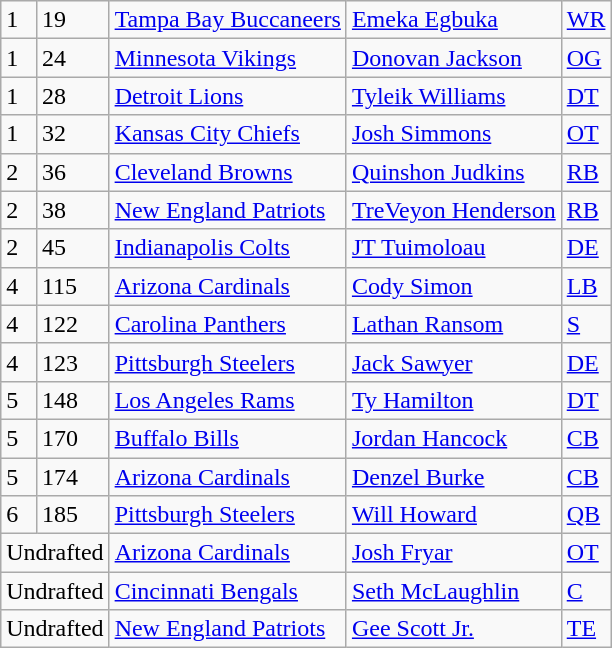<table class="wikitable">
<tr>
<td>1</td>
<td>19</td>
<td><a href='#'>Tampa Bay Buccaneers</a></td>
<td><a href='#'>Emeka Egbuka</a></td>
<td><a href='#'>WR</a></td>
</tr>
<tr>
<td>1</td>
<td>24</td>
<td><a href='#'>Minnesota Vikings</a></td>
<td><a href='#'>Donovan Jackson</a></td>
<td><a href='#'>OG</a></td>
</tr>
<tr>
<td>1</td>
<td>28</td>
<td><a href='#'>Detroit Lions</a></td>
<td><a href='#'>Tyleik Williams</a></td>
<td><a href='#'>DT</a></td>
</tr>
<tr>
<td>1</td>
<td>32</td>
<td><a href='#'>Kansas City Chiefs</a></td>
<td><a href='#'>Josh Simmons</a></td>
<td><a href='#'>OT</a></td>
</tr>
<tr>
<td>2</td>
<td>36</td>
<td><a href='#'>Cleveland Browns</a></td>
<td><a href='#'>Quinshon Judkins</a></td>
<td><a href='#'>RB</a></td>
</tr>
<tr>
<td>2</td>
<td>38</td>
<td><a href='#'>New England Patriots</a></td>
<td><a href='#'>TreVeyon Henderson</a></td>
<td><a href='#'>RB</a></td>
</tr>
<tr>
<td>2</td>
<td>45</td>
<td><a href='#'>Indianapolis Colts</a></td>
<td><a href='#'>JT Tuimoloau</a></td>
<td><a href='#'>DE</a></td>
</tr>
<tr>
<td>4</td>
<td>115</td>
<td><a href='#'>Arizona Cardinals</a></td>
<td><a href='#'>Cody Simon</a></td>
<td><a href='#'>LB</a></td>
</tr>
<tr>
<td>4</td>
<td>122</td>
<td><a href='#'>Carolina Panthers</a></td>
<td><a href='#'>Lathan Ransom</a></td>
<td><a href='#'>S</a></td>
</tr>
<tr>
<td>4</td>
<td>123</td>
<td><a href='#'>Pittsburgh Steelers</a></td>
<td><a href='#'>Jack Sawyer</a></td>
<td><a href='#'>DE</a></td>
</tr>
<tr>
<td>5</td>
<td>148</td>
<td><a href='#'>Los Angeles Rams</a></td>
<td><a href='#'>Ty Hamilton</a></td>
<td><a href='#'>DT</a></td>
</tr>
<tr>
<td>5</td>
<td>170</td>
<td><a href='#'>Buffalo Bills</a></td>
<td><a href='#'>Jordan Hancock</a></td>
<td><a href='#'>CB</a></td>
</tr>
<tr>
<td>5</td>
<td>174</td>
<td><a href='#'>Arizona Cardinals</a></td>
<td><a href='#'>Denzel Burke</a></td>
<td><a href='#'>CB</a></td>
</tr>
<tr>
<td>6</td>
<td>185</td>
<td><a href='#'>Pittsburgh Steelers</a></td>
<td><a href='#'>Will Howard</a></td>
<td><a href='#'>QB</a></td>
</tr>
<tr>
<td colspan="2">Undrafted</td>
<td><a href='#'>Arizona Cardinals</a></td>
<td><a href='#'>Josh Fryar</a></td>
<td><a href='#'>OT</a></td>
</tr>
<tr>
<td colspan="2">Undrafted</td>
<td><a href='#'>Cincinnati Bengals</a></td>
<td><a href='#'>Seth McLaughlin</a></td>
<td><a href='#'>C</a></td>
</tr>
<tr>
<td colspan="2">Undrafted</td>
<td><a href='#'>New England Patriots</a></td>
<td><a href='#'>Gee Scott Jr.</a></td>
<td><a href='#'>TE</a></td>
</tr>
</table>
